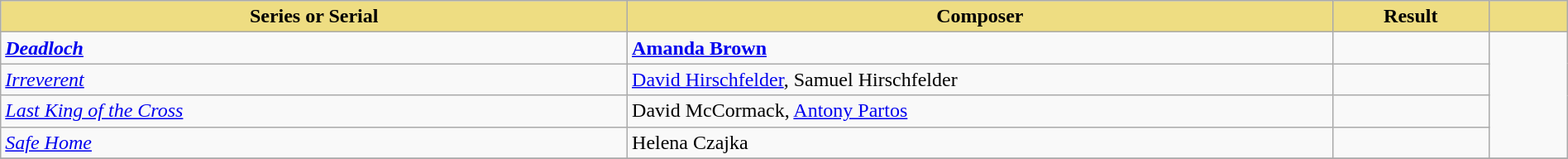<table class="wikitable" width=100%>
<tr>
<th style="width:40%;background:#EEDD82;">Series or Serial</th>
<th style="width:45%;background:#EEDD82;">Composer</th>
<th style="width:10%;background:#EEDD82;">Result</th>
<th style="width:5%;background:#EEDD82;"></th>
</tr>
<tr>
<td><strong><em><a href='#'>Deadloch</a></em></strong></td>
<td><strong><a href='#'>Amanda Brown</a></strong></td>
<td></td>
<td rowspan="4"><br></td>
</tr>
<tr>
<td><em><a href='#'>Irreverent</a></em></td>
<td><a href='#'>David Hirschfelder</a>, Samuel Hirschfelder</td>
<td></td>
</tr>
<tr>
<td><em><a href='#'>Last King of the Cross</a></em></td>
<td>David McCormack, <a href='#'>Antony Partos</a></td>
<td></td>
</tr>
<tr>
<td><em><a href='#'>Safe Home</a></em></td>
<td>Helena Czajka</td>
<td></td>
</tr>
<tr>
</tr>
</table>
